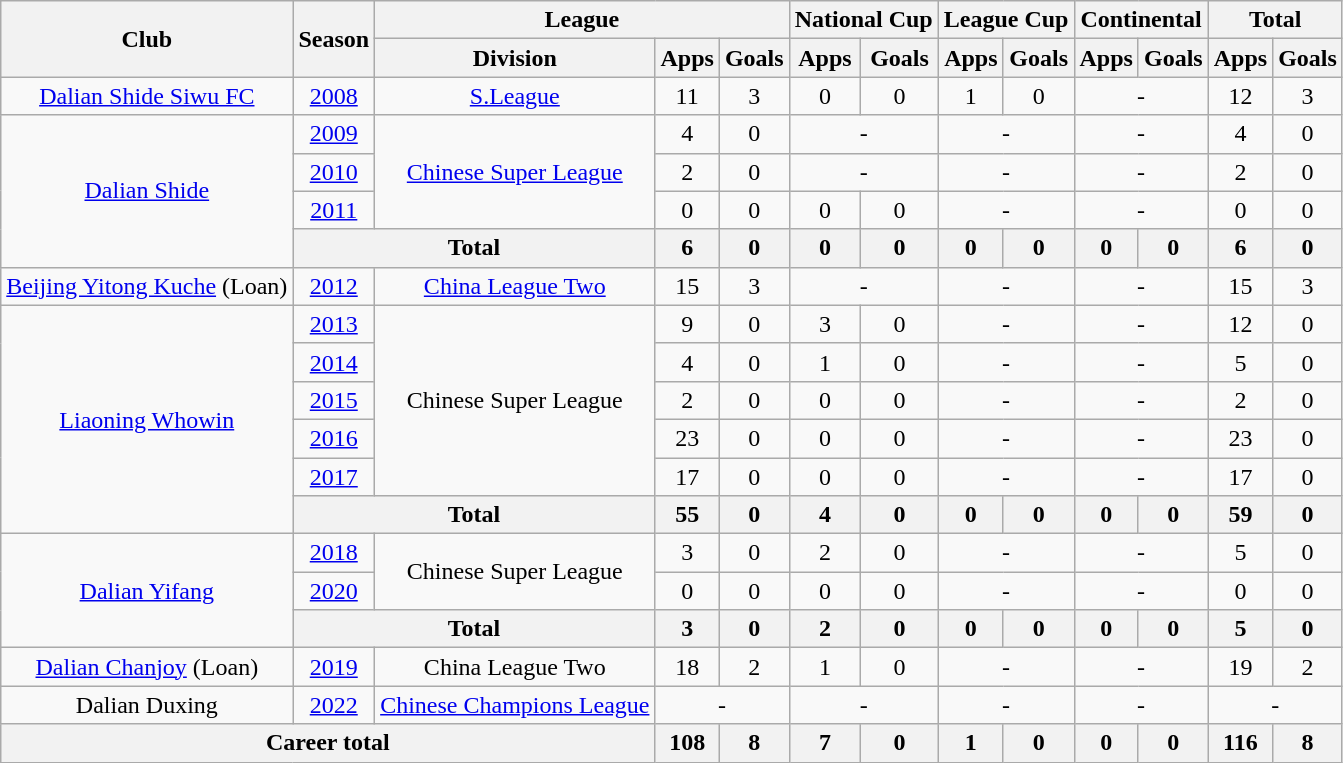<table class="wikitable" style="text-align: center">
<tr>
<th rowspan="2">Club</th>
<th rowspan="2">Season</th>
<th colspan="3">League</th>
<th colspan="2">National Cup</th>
<th colspan="2">League Cup</th>
<th colspan="2">Continental</th>
<th colspan="2">Total</th>
</tr>
<tr>
<th>Division</th>
<th>Apps</th>
<th>Goals</th>
<th>Apps</th>
<th>Goals</th>
<th>Apps</th>
<th>Goals</th>
<th>Apps</th>
<th>Goals</th>
<th>Apps</th>
<th>Goals</th>
</tr>
<tr>
<td><a href='#'>Dalian Shide Siwu FC</a></td>
<td><a href='#'>2008</a></td>
<td><a href='#'>S.League</a></td>
<td>11</td>
<td>3</td>
<td>0</td>
<td>0</td>
<td>1</td>
<td>0</td>
<td colspan="2">-</td>
<td>12</td>
<td>3</td>
</tr>
<tr>
<td rowspan="4"><a href='#'>Dalian Shide</a></td>
<td><a href='#'>2009</a></td>
<td rowspan="3"><a href='#'>Chinese Super League</a></td>
<td>4</td>
<td>0</td>
<td colspan="2">-</td>
<td colspan="2">-</td>
<td colspan="2">-</td>
<td>4</td>
<td>0</td>
</tr>
<tr>
<td><a href='#'>2010</a></td>
<td>2</td>
<td>0</td>
<td colspan="2">-</td>
<td colspan="2">-</td>
<td colspan="2">-</td>
<td>2</td>
<td>0</td>
</tr>
<tr>
<td><a href='#'>2011</a></td>
<td>0</td>
<td>0</td>
<td>0</td>
<td>0</td>
<td colspan="2">-</td>
<td colspan="2">-</td>
<td>0</td>
<td>0</td>
</tr>
<tr>
<th colspan="2">Total</th>
<th>6</th>
<th>0</th>
<th>0</th>
<th>0</th>
<th>0</th>
<th>0</th>
<th>0</th>
<th>0</th>
<th>6</th>
<th>0</th>
</tr>
<tr>
<td><a href='#'>Beijing Yitong Kuche</a> (Loan)</td>
<td><a href='#'>2012</a></td>
<td><a href='#'>China League Two</a></td>
<td>15</td>
<td>3</td>
<td colspan="2">-</td>
<td colspan="2">-</td>
<td colspan="2">-</td>
<td>15</td>
<td>3</td>
</tr>
<tr>
<td rowspan="6"><a href='#'>Liaoning Whowin</a></td>
<td><a href='#'>2013</a></td>
<td rowspan="5">Chinese Super League</td>
<td>9</td>
<td>0</td>
<td>3</td>
<td>0</td>
<td colspan="2">-</td>
<td colspan="2">-</td>
<td>12</td>
<td>0</td>
</tr>
<tr>
<td><a href='#'>2014</a></td>
<td>4</td>
<td>0</td>
<td>1</td>
<td>0</td>
<td colspan="2">-</td>
<td colspan="2">-</td>
<td>5</td>
<td>0</td>
</tr>
<tr>
<td><a href='#'>2015</a></td>
<td>2</td>
<td>0</td>
<td>0</td>
<td>0</td>
<td colspan="2">-</td>
<td colspan="2">-</td>
<td>2</td>
<td>0</td>
</tr>
<tr>
<td><a href='#'>2016</a></td>
<td>23</td>
<td>0</td>
<td>0</td>
<td>0</td>
<td colspan="2">-</td>
<td colspan="2">-</td>
<td>23</td>
<td>0</td>
</tr>
<tr>
<td><a href='#'>2017</a></td>
<td>17</td>
<td>0</td>
<td>0</td>
<td>0</td>
<td colspan="2">-</td>
<td colspan="2">-</td>
<td>17</td>
<td>0</td>
</tr>
<tr>
<th colspan="2">Total</th>
<th>55</th>
<th>0</th>
<th>4</th>
<th>0</th>
<th>0</th>
<th>0</th>
<th>0</th>
<th>0</th>
<th>59</th>
<th>0</th>
</tr>
<tr>
<td rowspan=3><a href='#'>Dalian Yifang</a></td>
<td><a href='#'>2018</a></td>
<td rowspan=2>Chinese Super League</td>
<td>3</td>
<td>0</td>
<td>2</td>
<td>0</td>
<td colspan="2">-</td>
<td colspan="2">-</td>
<td>5</td>
<td>0</td>
</tr>
<tr>
<td><a href='#'>2020</a></td>
<td>0</td>
<td>0</td>
<td>0</td>
<td>0</td>
<td colspan="2">-</td>
<td colspan="2">-</td>
<td>0</td>
<td>0</td>
</tr>
<tr>
<th colspan="2">Total</th>
<th>3</th>
<th>0</th>
<th>2</th>
<th>0</th>
<th>0</th>
<th>0</th>
<th>0</th>
<th>0</th>
<th>5</th>
<th>0</th>
</tr>
<tr>
<td><a href='#'>Dalian Chanjoy</a> (Loan)</td>
<td><a href='#'>2019</a></td>
<td>China League Two</td>
<td>18</td>
<td>2</td>
<td>1</td>
<td>0</td>
<td colspan="2">-</td>
<td colspan="2">-</td>
<td>19</td>
<td>2</td>
</tr>
<tr>
<td>Dalian Duxing</td>
<td><a href='#'>2022</a></td>
<td><a href='#'>Chinese Champions League</a></td>
<td colspan="2">-</td>
<td colspan="2">-</td>
<td colspan="2">-</td>
<td colspan="2">-</td>
<td colspan="2">-</td>
</tr>
<tr>
<th colspan=3>Career total</th>
<th>108</th>
<th>8</th>
<th>7</th>
<th>0</th>
<th>1</th>
<th>0</th>
<th>0</th>
<th>0</th>
<th>116</th>
<th>8</th>
</tr>
</table>
